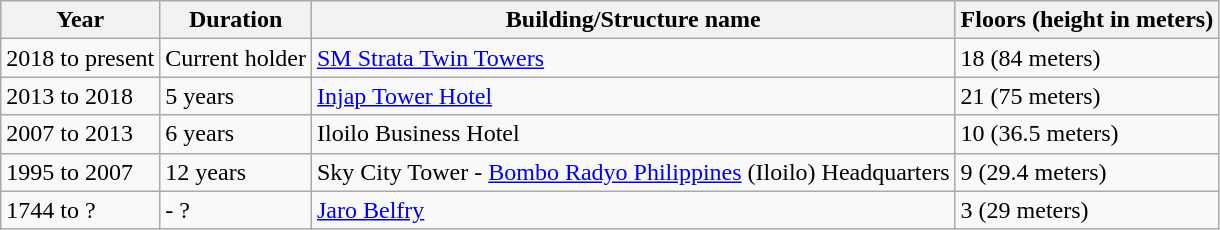<table class="wikitable">
<tr>
<th>Year</th>
<th>Duration</th>
<th>Building/Structure name</th>
<th>Floors (height in meters)</th>
</tr>
<tr>
<td>2018 to present</td>
<td>Current holder</td>
<td><a href='#'>SM Strata Twin Towers</a></td>
<td>18 (84 meters)</td>
</tr>
<tr>
<td>2013 to 2018</td>
<td>5 years</td>
<td><a href='#'>Injap Tower Hotel</a></td>
<td>21 (75 meters)</td>
</tr>
<tr>
<td>2007 to 2013</td>
<td>6 years</td>
<td>Iloilo Business Hotel</td>
<td>10 (36.5 meters)</td>
</tr>
<tr>
<td>1995 to 2007</td>
<td>12 years</td>
<td>Sky City Tower - <a href='#'>Bombo Radyo Philippines</a> (Iloilo) Headquarters</td>
<td>9 (29.4 meters)</td>
</tr>
<tr>
<td>1744 to ?</td>
<td>- ?</td>
<td><a href='#'>Jaro Belfry</a></td>
<td>3 (29 meters)</td>
</tr>
</table>
